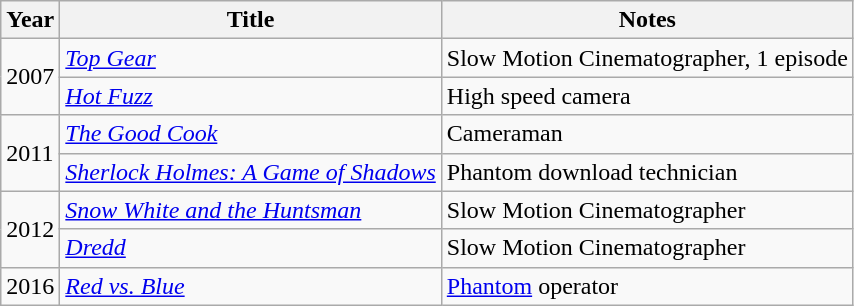<table class="wikitable">
<tr>
<th>Year</th>
<th>Title</th>
<th>Notes</th>
</tr>
<tr>
<td rowspan="2">2007</td>
<td><em><a href='#'>Top Gear</a></em></td>
<td>Slow Motion Cinematographer, 1 episode</td>
</tr>
<tr>
<td><em><a href='#'>Hot Fuzz</a></em></td>
<td>High speed camera</td>
</tr>
<tr>
<td rowspan="2">2011</td>
<td><em><a href='#'>The Good Cook</a></em></td>
<td>Cameraman</td>
</tr>
<tr>
<td><em><a href='#'>Sherlock Holmes: A Game of Shadows</a></em></td>
<td>Phantom download technician</td>
</tr>
<tr>
<td rowspan="2">2012</td>
<td><em><a href='#'>Snow White and the Huntsman</a></em></td>
<td>Slow Motion Cinematographer</td>
</tr>
<tr>
<td><em><a href='#'>Dredd</a></em></td>
<td>Slow Motion Cinematographer</td>
</tr>
<tr>
<td>2016</td>
<td><em><a href='#'>Red vs. Blue</a></em></td>
<td><a href='#'>Phantom</a> operator</td>
</tr>
</table>
